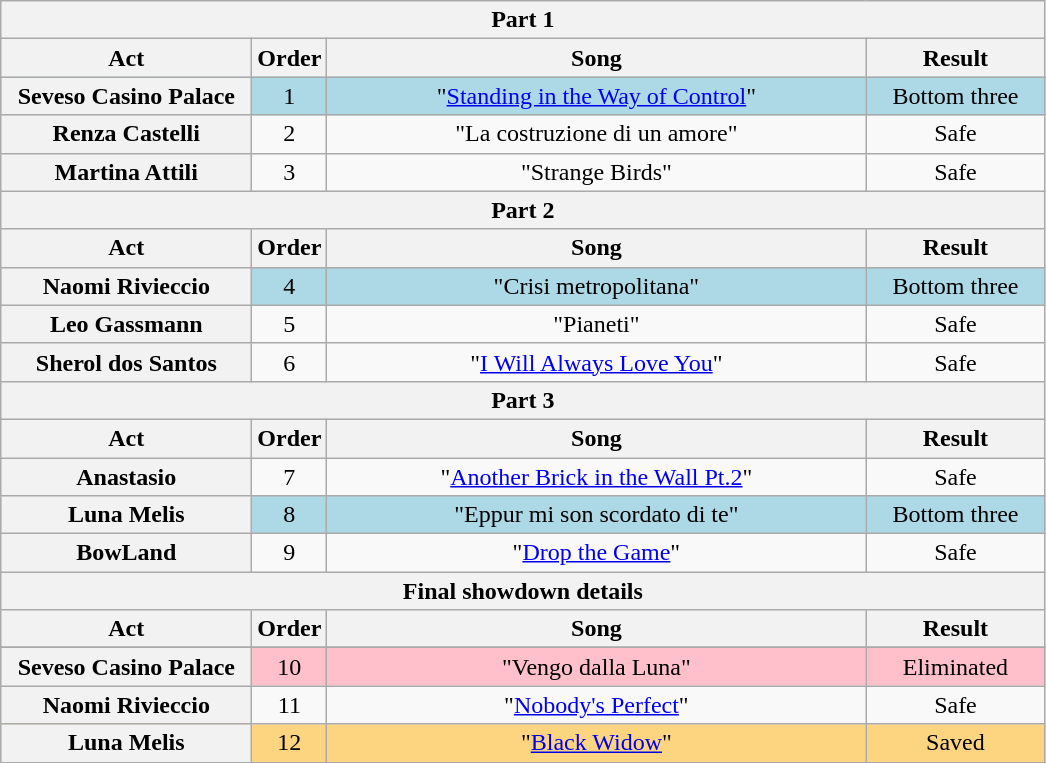<table class="wikitable plainrowheaders" style="text-align:center;">
<tr>
<th colspan="4">Part 1</th>
</tr>
<tr>
<th scope="col" style="width:10em;">Act</th>
<th scope="col">Order</th>
<th scope="col" style="width:22em;">Song</th>
<th scope="col" style="width:7em;">Result</th>
</tr>
<tr bgcolor=lightblue>
<th scope="row">Seveso Casino Palace</th>
<td>1</td>
<td>"<a href='#'>Standing in the Way of Control</a>"</td>
<td>Bottom three</td>
</tr>
<tr>
<th scope="row">Renza Castelli</th>
<td>2</td>
<td>"La costruzione di un amore"</td>
<td>Safe</td>
</tr>
<tr>
<th scope="row">Martina Attili</th>
<td>3</td>
<td>"Strange Birds"</td>
<td>Safe</td>
</tr>
<tr>
<th colspan="4">Part 2</th>
</tr>
<tr>
<th scope="col" style="width:10em;">Act</th>
<th scope="col">Order</th>
<th scope="col" style="width:20em;">Song</th>
<th scope="col" style="width:7em;">Result</th>
</tr>
<tr bgcolor=lightblue>
<th scope="row">Naomi Rivieccio</th>
<td>4</td>
<td>"Crisi metropolitana"</td>
<td>Bottom three</td>
</tr>
<tr>
<th scope="row">Leo Gassmann</th>
<td>5</td>
<td>"Pianeti"</td>
<td>Safe</td>
</tr>
<tr>
<th scope="row">Sherol dos Santos</th>
<td>6</td>
<td>"<a href='#'>I Will Always Love You</a>"</td>
<td>Safe</td>
</tr>
<tr>
<th colspan="4">Part 3</th>
</tr>
<tr>
<th scope="col" style="width:10em;">Act</th>
<th scope="col">Order</th>
<th scope="col" style="width:20em;">Song</th>
<th scope="col" style="width:7em;">Result</th>
</tr>
<tr>
<th scope="row">Anastasio</th>
<td>7</td>
<td>"<a href='#'>Another Brick in the Wall Pt.2</a>"</td>
<td>Safe</td>
</tr>
<tr bgcolor=lightblue>
<th scope="row">Luna Melis</th>
<td>8</td>
<td>"Eppur mi son scordato di te"</td>
<td>Bottom three</td>
</tr>
<tr>
<th scope="row">BowLand</th>
<td>9</td>
<td>"<a href='#'>Drop the Game</a>"</td>
<td>Safe</td>
</tr>
<tr>
<th colspan="4">Final showdown details</th>
</tr>
<tr>
<th scope="col" style="width:10em;">Act</th>
<th scope="col">Order</th>
<th scope="col" style="width:20em;">Song</th>
<th scope="col" style="width:7em;">Result</th>
</tr>
<tr>
</tr>
<tr bgcolor=pink>
<th scope="row">Seveso Casino Palace</th>
<td>10</td>
<td>"Vengo dalla Luna"</td>
<td>Eliminated</td>
</tr>
<tr>
<th scope="row">Naomi Rivieccio</th>
<td>11</td>
<td>"<a href='#'>Nobody's Perfect</a>"</td>
<td>Safe</td>
</tr>
<tr style="background:#fdd581">
<th scope="row">Luna Melis</th>
<td>12</td>
<td>"<a href='#'>Black Widow</a>"</td>
<td>Saved</td>
</tr>
<tr>
</tr>
</table>
